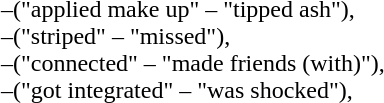<table cellspacing=0 cellpadding=0 style="white-space:nowrap; border-style:none">
<tr>
<td></td>
<td><span> – </span></td>
<td>("applied make up" – "tipped ash"),</td>
</tr>
<tr>
<td></td>
<td><span> – </span></td>
<td>("striped" – "missed"),</td>
</tr>
<tr>
<td></td>
<td><span> – </span></td>
<td>("connected" – "made friends (with)"),</td>
</tr>
<tr>
<td></td>
<td><span> – </span></td>
<td>("got integrated" – "was shocked"),</td>
</tr>
</table>
